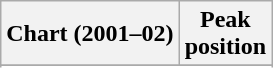<table class="wikitable plainrowheaders sortable">
<tr>
<th>Chart (2001–02)</th>
<th>Peak<br>position</th>
</tr>
<tr>
</tr>
<tr>
</tr>
<tr>
</tr>
<tr>
</tr>
<tr>
</tr>
<tr>
</tr>
</table>
